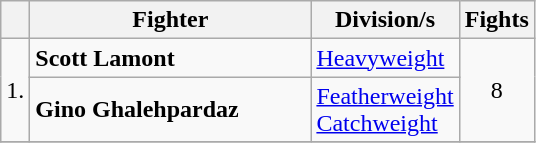<table class=wikitable>
<tr>
<th></th>
<th width=180>Fighter</th>
<th>Division/s</th>
<th>Fights</th>
</tr>
<tr>
<td rowspan=2>1.</td>
<td> <strong>Scott Lamont</strong></td>
<td><a href='#'>Heavyweight</a></td>
<td rowspan=2 style="text-align:center;">8</td>
</tr>
<tr>
<td> <strong>Gino Ghalehpardaz</strong></td>
<td><a href='#'>Featherweight</a><br> <a href='#'>Catchweight</a></td>
</tr>
<tr>
</tr>
</table>
